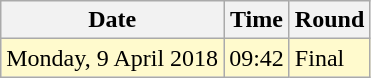<table class="wikitable">
<tr>
<th>Date</th>
<th>Time</th>
<th>Round</th>
</tr>
<tr>
<td style=background:lemonchiffon>Monday, 9 April 2018</td>
<td style="background:lemonchiffon">09:42</td>
<td style=background:lemonchiffon>Final</td>
</tr>
</table>
